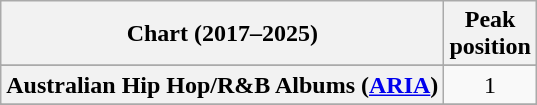<table class="wikitable sortable plainrowheaders" style="text-align:center">
<tr>
<th scope="col">Chart (2017–2025)</th>
<th scope="col">Peak<br>position</th>
</tr>
<tr>
</tr>
<tr>
<th scope="row">Australian Hip Hop/R&B Albums (<a href='#'>ARIA</a>)</th>
<td>1</td>
</tr>
<tr>
</tr>
<tr>
</tr>
<tr>
</tr>
<tr>
</tr>
<tr>
</tr>
</table>
